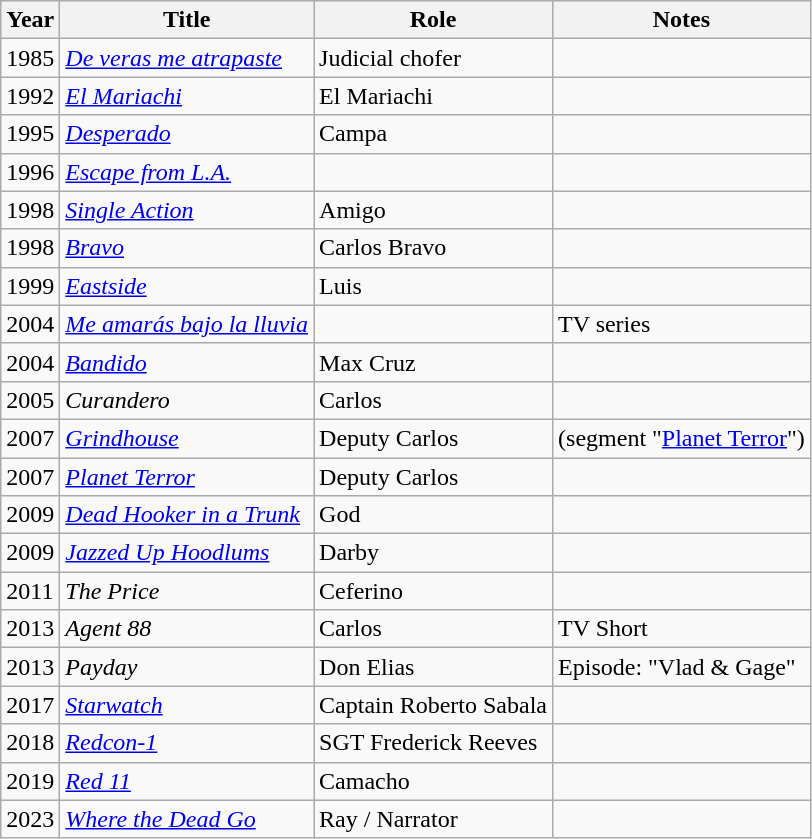<table class="wikitable">
<tr>
<th>Year</th>
<th>Title</th>
<th>Role</th>
<th>Notes</th>
</tr>
<tr>
<td>1985</td>
<td><em><a href='#'>De veras me atrapaste</a></em></td>
<td>Judicial chofer</td>
<td></td>
</tr>
<tr>
<td>1992</td>
<td><em><a href='#'>El Mariachi</a></em></td>
<td>El Mariachi</td>
<td></td>
</tr>
<tr>
<td>1995</td>
<td><em><a href='#'>Desperado</a></em></td>
<td>Campa</td>
<td></td>
</tr>
<tr>
<td>1996</td>
<td><em><a href='#'>Escape from L.A.</a></em></td>
<td></td>
<td></td>
</tr>
<tr>
<td>1998</td>
<td><em><a href='#'>Single Action</a></em></td>
<td>Amigo</td>
<td></td>
</tr>
<tr>
<td>1998</td>
<td><em><a href='#'>Bravo</a></em></td>
<td>Carlos Bravo</td>
<td></td>
</tr>
<tr>
<td>1999</td>
<td><em><a href='#'>Eastside</a></em></td>
<td>Luis</td>
<td></td>
</tr>
<tr>
<td>2004</td>
<td><em><a href='#'>Me amarás bajo la lluvia</a></em></td>
<td></td>
<td>TV series</td>
</tr>
<tr>
<td>2004</td>
<td><em><a href='#'>Bandido</a></em></td>
<td>Max Cruz</td>
<td></td>
</tr>
<tr>
<td>2005</td>
<td><em>Curandero</em></td>
<td>Carlos</td>
<td></td>
</tr>
<tr>
<td>2007</td>
<td><em><a href='#'>Grindhouse</a></em></td>
<td>Deputy Carlos</td>
<td>(segment "<a href='#'>Planet Terror</a>")</td>
</tr>
<tr>
<td>2007</td>
<td><em><a href='#'>Planet Terror</a></em></td>
<td>Deputy Carlos</td>
<td></td>
</tr>
<tr>
<td>2009</td>
<td><em><a href='#'>Dead Hooker in a Trunk</a></em></td>
<td>God</td>
<td></td>
</tr>
<tr>
<td>2009</td>
<td><em><a href='#'>Jazzed Up Hoodlums</a></em></td>
<td>Darby</td>
<td></td>
</tr>
<tr>
<td>2011</td>
<td><em>The Price</em></td>
<td>Ceferino</td>
<td></td>
</tr>
<tr>
<td>2013</td>
<td><em>Agent 88</em></td>
<td>Carlos</td>
<td>TV Short</td>
</tr>
<tr>
<td>2013</td>
<td><em>Payday</em></td>
<td>Don Elias</td>
<td>Episode: "Vlad & Gage"</td>
</tr>
<tr>
<td>2017</td>
<td><em><a href='#'>Starwatch</a></em></td>
<td>Captain Roberto Sabala</td>
<td></td>
</tr>
<tr>
<td>2018</td>
<td><em><a href='#'>Redcon-1</a></em></td>
<td>SGT Frederick Reeves</td>
<td></td>
</tr>
<tr>
<td>2019</td>
<td><em><a href='#'>Red 11</a></em></td>
<td>Camacho</td>
<td></td>
</tr>
<tr>
<td>2023</td>
<td><em><a href='#'>Where the Dead Go</a></em></td>
<td>Ray / Narrator</td>
<td></td>
</tr>
</table>
